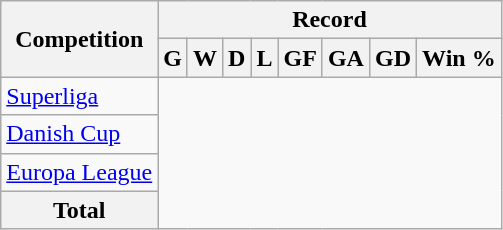<table class="wikitable" style="text-align: center">
<tr>
<th rowspan="2">Competition</th>
<th colspan="9">Record</th>
</tr>
<tr>
<th>G</th>
<th>W</th>
<th>D</th>
<th>L</th>
<th>GF</th>
<th>GA</th>
<th>GD</th>
<th>Win %</th>
</tr>
<tr>
<td style="text-align: left"><a href='#'>Superliga</a><br></td>
</tr>
<tr>
<td style="text-align: left"><a href='#'>Danish Cup</a><br></td>
</tr>
<tr>
<td style="text-align: left"><a href='#'>Europa League</a><br></td>
</tr>
<tr>
<th>Total<br></th>
</tr>
</table>
